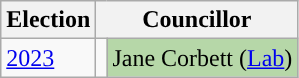<table class="wikitable">
<tr>
<th>Election</th>
<th colspan="2">Councillor</th>
</tr>
<tr>
<td><a href='#'>2023</a></td>
<td style="background-color: "></td>
<td bgcolor="#B6D7A8">Jane Corbett (<a href='#'>Lab</a>)</td>
</tr>
</table>
